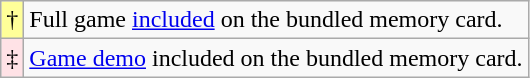<table class="wikitable plainrowheaders">
<tr>
<td bgcolor="#FFFF99" style="text-align:center;">†</td>
<td>Full game <a href='#'>included</a> on the bundled memory card.</td>
</tr>
<tr>
<td bgcolor="#FFE2E6" style="text-align:center;">‡</td>
<td><a href='#'>Game demo</a> included on the bundled memory card.</td>
</tr>
</table>
